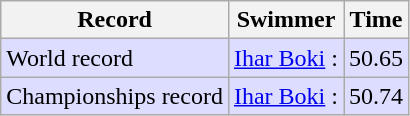<table class="wikitable">
<tr>
<th>Record</th>
<th>Swimmer</th>
<th>Time</th>
</tr>
<tr bgcolor=ddddff>
<td>World record</td>
<td><a href='#'>Ihar Boki</a>  :</td>
<td>50.65</td>
</tr>
<tr bgcolor=ddddff>
<td>Championships record</td>
<td><a href='#'>Ihar Boki</a>  :</td>
<td>50.74</td>
</tr>
</table>
